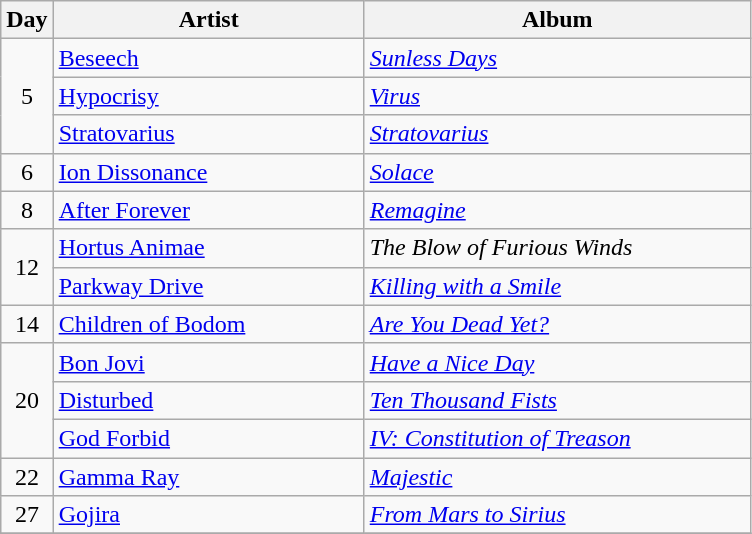<table class="wikitable">
<tr>
<th style="width:20px;">Day</th>
<th style="width:200px;">Artist</th>
<th style="width:250px;">Album</th>
</tr>
<tr>
<td style="text-align:center;" rowspan="3">5</td>
<td><a href='#'>Beseech</a></td>
<td><em><a href='#'>Sunless Days</a></em></td>
</tr>
<tr>
<td><a href='#'>Hypocrisy</a></td>
<td><em><a href='#'>Virus</a></em></td>
</tr>
<tr>
<td><a href='#'>Stratovarius</a></td>
<td><em><a href='#'>Stratovarius</a></em></td>
</tr>
<tr>
<td style="text-align:center;">6</td>
<td><a href='#'>Ion Dissonance</a></td>
<td><em><a href='#'>Solace</a></em></td>
</tr>
<tr>
<td style="text-align:center;">8</td>
<td><a href='#'>After Forever</a></td>
<td><em><a href='#'>Remagine</a></em></td>
</tr>
<tr>
<td style="text-align:center;" rowspan="2">12</td>
<td><a href='#'>Hortus Animae</a></td>
<td><em>The Blow of Furious Winds</em></td>
</tr>
<tr>
<td><a href='#'>Parkway Drive</a></td>
<td><em><a href='#'>Killing with a Smile</a></em></td>
</tr>
<tr>
<td style="text-align:center;">14</td>
<td><a href='#'>Children of Bodom</a></td>
<td><em><a href='#'>Are You Dead Yet?</a></em></td>
</tr>
<tr>
<td style="text-align:center;" rowspan="3">20</td>
<td><a href='#'>Bon Jovi</a></td>
<td><em><a href='#'>Have a Nice Day</a></em></td>
</tr>
<tr>
<td><a href='#'>Disturbed</a></td>
<td><em><a href='#'>Ten Thousand Fists</a></em></td>
</tr>
<tr>
<td><a href='#'>God Forbid</a></td>
<td><em><a href='#'>IV: Constitution of Treason</a></em></td>
</tr>
<tr>
<td style="text-align:center;">22</td>
<td><a href='#'>Gamma Ray</a></td>
<td><em><a href='#'>Majestic</a></em></td>
</tr>
<tr>
<td style="text-align:center;">27</td>
<td><a href='#'>Gojira</a></td>
<td><em><a href='#'>From Mars to Sirius</a></em></td>
</tr>
<tr>
</tr>
</table>
